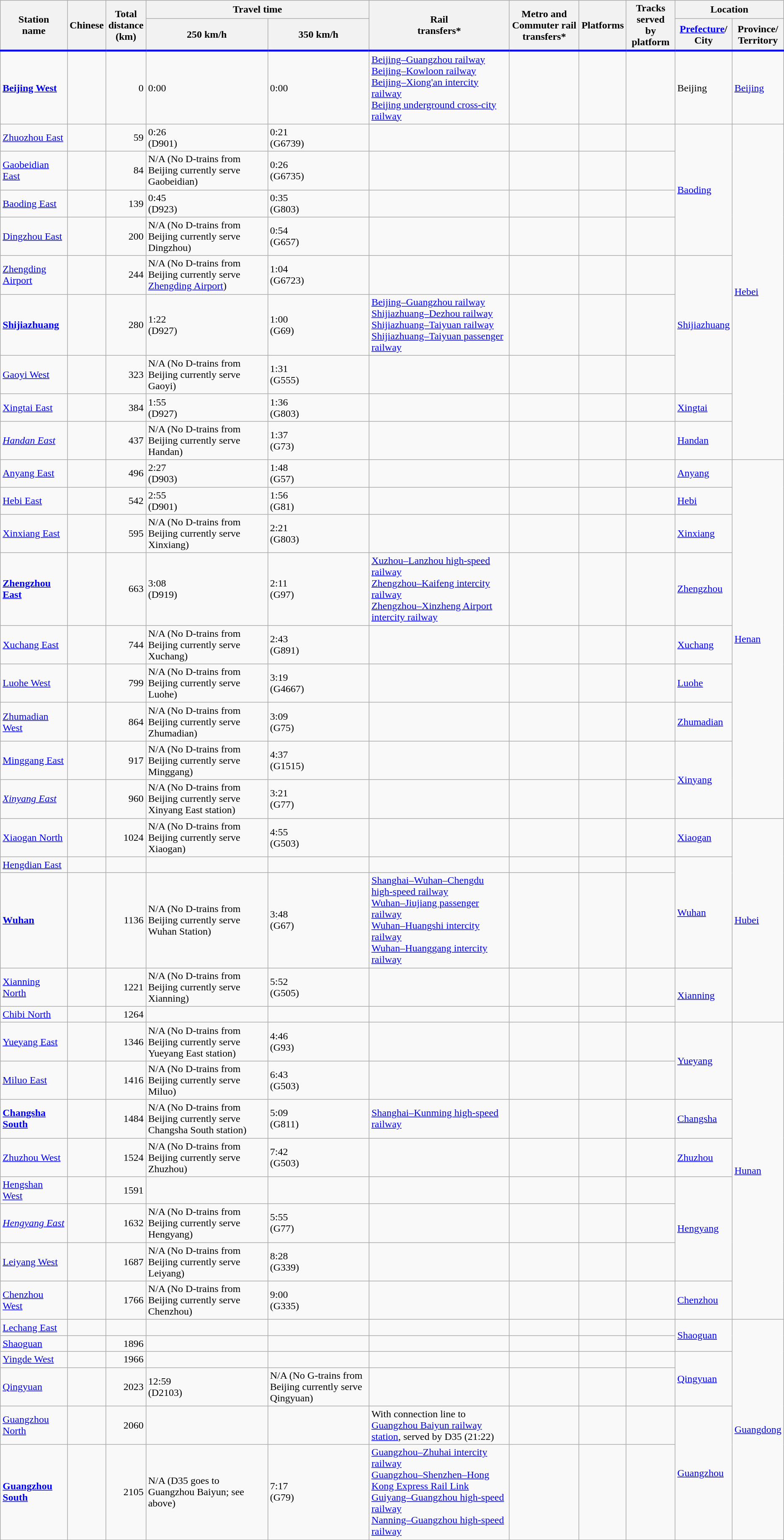<table class="wikitable">
<tr>
<th style="border-bottom:3px solid blue;" rowspan="2">Station<br>name</th>
<th style="border-bottom:3px solid blue;" rowspan="2">Chinese</th>
<th style="border-bottom:3px solid blue;" rowspan="2">Total<br>distance<br>(km)</th>
<th colspan="2">Travel time</th>
<th style="border-bottom:3px solid blue;" rowspan="2">Rail<br>transfers*</th>
<th style="border-bottom:3px solid blue;" rowspan="2">Metro and Commuter rail<br>transfers*</th>
<th style="border-bottom:3px solid blue;" rowspan="2">Platforms</th>
<th style="border-bottom:3px solid blue;" rowspan="2">Tracks served<br>by platform</th>
<th colspan="2">Location</th>
</tr>
<tr>
<th style="border-bottom:3px solid blue;">250 km/h</th>
<th style="border-bottom:3px solid blue;">350 km/h</th>
<th style="border-bottom:3px solid blue;"><a href='#'>Prefecture</a>/<br>City</th>
<th style="border-bottom:3px solid blue;">Province/<br>Territory</th>
</tr>
<tr>
<td><strong><a href='#'>Beijing West</a></strong></td>
<td></td>
<td align=right>0</td>
<td>0:00</td>
<td>0:00</td>
<td><a href='#'>Beijing–Guangzhou railway</a><br><a href='#'>Beijing–Kowloon railway</a><br><a href='#'>Beijing–Xiong'an intercity railway</a><br><a href='#'>Beijing underground cross-city railway</a></td>
<td> <br> </td>
<td></td>
<td></td>
<td>Beijing</td>
<td><a href='#'>Beijing</a></td>
</tr>
<tr>
<td><a href='#'>Zhuozhou East</a></td>
<td><br></td>
<td align=right>59</td>
<td>0:26<br>(D901)</td>
<td>0:21<br>(G6739)</td>
<td></td>
<td></td>
<td></td>
<td></td>
<td rowspan="4"><a href='#'>Baoding</a></td>
<td rowspan="9"><a href='#'>Hebei</a></td>
</tr>
<tr>
<td><a href='#'>Gaobeidian East</a></td>
<td><br></td>
<td align=right>84</td>
<td>N/A (No D-trains from Beijing currently serve Gaobeidian)</td>
<td>0:26<br>(G6735)</td>
<td></td>
<td></td>
<td></td>
<td></td>
</tr>
<tr>
<td><a href='#'>Baoding East</a></td>
<td><br></td>
<td align=right>139</td>
<td>0:45<br>(D923)</td>
<td>0:35<br>(G803)</td>
<td></td>
<td></td>
<td></td>
<td></td>
</tr>
<tr>
<td><a href='#'>Dingzhou East</a></td>
<td><br></td>
<td align=right>200</td>
<td>N/A (No D-trains from Beijing currently serve Dingzhou)</td>
<td>0:54<br>(G657)</td>
<td></td>
<td></td>
<td></td>
<td></td>
</tr>
<tr>
<td><a href='#'>Zhengding Airport</a></td>
<td><br></td>
<td align=right>244</td>
<td>N/A (No D-trains from Beijing currently serve <a href='#'>Zhengding Airport</a>)</td>
<td>1:04<br>(G6723)</td>
<td></td>
<td></td>
<td></td>
<td></td>
<td rowspan="3"><a href='#'>Shijiazhuang</a></td>
</tr>
<tr>
<td><strong><a href='#'>Shijiazhuang</a></strong></td>
<td><br></td>
<td align=right>280</td>
<td>1:22<br>(D927)</td>
<td>1:00<br>(G69)</td>
<td><a href='#'>Beijing–Guangzhou railway</a><br><a href='#'>Shijiazhuang–Dezhou railway</a><br><a href='#'>Shijiazhuang–Taiyuan railway</a><br><a href='#'>Shijiazhuang–Taiyuan passenger railway</a></td>
<td>  </td>
<td></td>
<td></td>
</tr>
<tr>
<td><a href='#'>Gaoyi West</a></td>
<td></td>
<td align=right>323</td>
<td>N/A (No D-trains from Beijing currently serve Gaoyi)</td>
<td>1:31<br>(G555)</td>
<td></td>
<td></td>
<td></td>
<td></td>
</tr>
<tr>
<td><a href='#'>Xingtai East</a></td>
<td><br></td>
<td align="right">384</td>
<td>1:55<br>(D927)</td>
<td>1:36<br>(G803)</td>
<td></td>
<td></td>
<td></td>
<td></td>
<td><a href='#'>Xingtai</a></td>
</tr>
<tr>
<td><em><a href='#'>Handan East</a></em></td>
<td><br></td>
<td align=right>437</td>
<td>N/A (No D-trains from Beijing currently serve Handan)</td>
<td>1:37<br>(G73)</td>
<td></td>
<td></td>
<td></td>
<td></td>
<td><a href='#'>Handan</a></td>
</tr>
<tr>
<td><a href='#'>Anyang East</a></td>
<td><br></td>
<td align=right>496</td>
<td>2:27<br>(D903)</td>
<td>1:48<br>(G57)</td>
<td></td>
<td></td>
<td></td>
<td></td>
<td><a href='#'>Anyang</a></td>
<td rowspan="9"><a href='#'>Henan</a></td>
</tr>
<tr>
<td><a href='#'>Hebi East</a></td>
<td><br></td>
<td align=right>542</td>
<td>2:55<br>(D901)</td>
<td>1:56<br>(G81)</td>
<td></td>
<td></td>
<td></td>
<td></td>
<td><a href='#'>Hebi</a></td>
</tr>
<tr>
<td><a href='#'>Xinxiang East</a></td>
<td><br></td>
<td align=right>595</td>
<td>N/A (No D-trains from Beijing currently serve Xinxiang)</td>
<td>2:21<br>(G803)</td>
<td></td>
<td></td>
<td></td>
<td></td>
<td><a href='#'>Xinxiang</a></td>
</tr>
<tr>
<td><strong><a href='#'>Zhengzhou East</a></strong></td>
<td><br></td>
<td align=right>663</td>
<td>3:08<br>(D919)</td>
<td>2:11<br>(G97)</td>
<td><a href='#'>Xuzhou–Lanzhou high-speed railway</a><br><a href='#'>Zhengzhou–Kaifeng intercity railway</a><br><a href='#'>Zhengzhou–Xinzheng Airport intercity railway</a></td>
<td>  </td>
<td></td>
<td></td>
<td><a href='#'>Zhengzhou</a></td>
</tr>
<tr>
<td><a href='#'>Xuchang East</a></td>
<td><br></td>
<td align=right>744</td>
<td>N/A (No D-trains from Beijing currently serve Xuchang)</td>
<td>2:43<br>(G891)</td>
<td></td>
<td></td>
<td></td>
<td></td>
<td><a href='#'>Xuchang</a></td>
</tr>
<tr>
<td><a href='#'>Luohe West</a></td>
<td></td>
<td align=right>799</td>
<td>N/A (No D-trains from Beijing currently serve Luohe)</td>
<td>3:19<br>(G4667)</td>
<td></td>
<td></td>
<td></td>
<td></td>
<td><a href='#'>Luohe</a></td>
</tr>
<tr>
<td><a href='#'>Zhumadian West</a></td>
<td><br></td>
<td align=right>864</td>
<td>N/A (No D-trains from Beijing currently serve Zhumadian)</td>
<td>3:09<br>(G75)</td>
<td></td>
<td></td>
<td></td>
<td></td>
<td><a href='#'>Zhumadian</a></td>
</tr>
<tr>
<td><a href='#'>Minggang East</a></td>
<td><br></td>
<td align=right>917</td>
<td>N/A (No D-trains from Beijing currently serve Minggang)</td>
<td>4:37<br>(G1515)</td>
<td></td>
<td></td>
<td></td>
<td></td>
<td rowspan="2"><a href='#'>Xinyang</a></td>
</tr>
<tr>
<td><em><a href='#'>Xinyang East</a></em></td>
<td><br></td>
<td align=right>960</td>
<td>N/A (No D-trains from Beijing currently serve Xinyang East station)</td>
<td>3:21<br>(G77)</td>
<td></td>
<td></td>
<td></td>
<td></td>
</tr>
<tr>
<td><a href='#'>Xiaogan North</a></td>
<td></td>
<td align=right>1024</td>
<td>N/A (No D-trains from Beijing currently serve Xiaogan)</td>
<td>4:55<br>(G503)</td>
<td></td>
<td></td>
<td></td>
<td></td>
<td><a href='#'>Xiaogan</a></td>
<td rowspan="5"><a href='#'>Hubei</a></td>
</tr>
<tr>
<td><a href='#'>Hengdian East</a></td>
<td><br></td>
<td align=right></td>
<td></td>
<td></td>
<td></td>
<td></td>
<td></td>
<td></td>
<td rowspan="2"><a href='#'>Wuhan</a></td>
</tr>
<tr>
<td><strong><a href='#'>Wuhan</a></strong></td>
<td><br></td>
<td align=right>1136</td>
<td>N/A (No D-trains from Beijing currently serve Wuhan Station)</td>
<td>3:48<br>(G67)</td>
<td><a href='#'>Shanghai–Wuhan–Chengdu high-speed railway</a><br><a href='#'>Wuhan–Jiujiang passenger railway</a><br><a href='#'>Wuhan–Huangshi intercity railway</a><br><a href='#'>Wuhan–Huanggang intercity railway</a></td>
<td> </td>
<td></td>
<td></td>
</tr>
<tr>
<td><a href='#'>Xianning North</a></td>
<td><br></td>
<td align="right">1221</td>
<td>N/A (No D-trains from Beijing currently serve Xianning)</td>
<td>5:52<br>(G505)</td>
<td></td>
<td></td>
<td></td>
<td></td>
<td rowspan="2"><a href='#'>Xianning</a></td>
</tr>
<tr>
<td><a href='#'>Chibi North</a></td>
<td></td>
<td align="right">1264</td>
<td></td>
<td></td>
<td></td>
<td></td>
<td></td>
<td></td>
</tr>
<tr>
<td><a href='#'>Yueyang East</a></td>
<td><br></td>
<td align="right">1346</td>
<td>N/A (No D-trains from Beijing currently serve Yueyang East station)</td>
<td>4:46<br>(G93)</td>
<td></td>
<td></td>
<td></td>
<td></td>
<td rowspan="2"><a href='#'>Yueyang</a></td>
<td rowspan="8"><a href='#'>Hunan</a></td>
</tr>
<tr>
<td><a href='#'>Miluo East</a></td>
<td><br></td>
<td align="right">1416</td>
<td>N/A (No D-trains from Beijing currently serve Miluo)</td>
<td>6:43<br>(G503)</td>
<td></td>
<td></td>
<td></td>
<td></td>
</tr>
<tr>
<td><strong><a href='#'>Changsha South</a></strong></td>
<td><br></td>
<td align="right">1484</td>
<td>N/A (No D-trains from Beijing currently serve Changsha South station)</td>
<td>5:09<br>(G811)</td>
<td><a href='#'>Shanghai–Kunming high-speed railway</a></td>
<td>  <br> </td>
<td></td>
<td></td>
<td><a href='#'>Changsha</a></td>
</tr>
<tr>
<td><a href='#'>Zhuzhou West</a></td>
<td></td>
<td align="right">1524</td>
<td>N/A (No D-trains from Beijing currently serve Zhuzhou)</td>
<td>7:42<br>(G503)</td>
<td></td>
<td></td>
<td></td>
<td></td>
<td><a href='#'>Zhuzhou</a></td>
</tr>
<tr>
<td><a href='#'>Hengshan West</a></td>
<td></td>
<td align="right">1591</td>
<td></td>
<td></td>
<td></td>
<td></td>
<td></td>
<td></td>
<td rowspan="3"><a href='#'>Hengyang</a></td>
</tr>
<tr>
<td><em><a href='#'>Hengyang East</a></em></td>
<td><br></td>
<td align="right">1632</td>
<td>N/A (No D-trains from Beijing currently serve Hengyang)</td>
<td>5:55<br>(G77)</td>
<td></td>
<td></td>
<td></td>
<td></td>
</tr>
<tr>
<td><a href='#'>Leiyang West</a></td>
<td><br></td>
<td align="right">1687</td>
<td>N/A (No D-trains from Beijing currently serve Leiyang)</td>
<td>8:28<br>(G339)</td>
<td></td>
<td></td>
<td></td>
<td></td>
</tr>
<tr>
<td><a href='#'>Chenzhou West</a></td>
<td></td>
<td align="right">1766</td>
<td>N/A (No D-trains from Beijing currently serve Chenzhou)</td>
<td>9:00<br>(G335)</td>
<td></td>
<td></td>
<td></td>
<td></td>
<td><a href='#'>Chenzhou</a></td>
</tr>
<tr>
<td><a href='#'>Lechang East</a></td>
<td><br></td>
<td align="right"></td>
<td></td>
<td></td>
<td></td>
<td></td>
<td></td>
<td></td>
<td rowspan="2"><a href='#'>Shaoguan</a></td>
<td rowspan="11"><a href='#'>Guangdong</a></td>
</tr>
<tr>
<td><a href='#'>Shaoguan</a></td>
<td><br></td>
<td align=right>1896</td>
<td></td>
<td></td>
<td></td>
<td></td>
<td></td>
<td></td>
</tr>
<tr>
<td><a href='#'>Yingde West</a></td>
<td></td>
<td align=right>1966</td>
<td></td>
<td></td>
<td></td>
<td></td>
<td></td>
<td></td>
<td rowspan="2"><a href='#'>Qingyuan</a></td>
</tr>
<tr>
<td><a href='#'>Qingyuan</a></td>
<td><br></td>
<td align=right>2023</td>
<td>12:59<br>(D2103)</td>
<td>N/A (No G-trains from Beijing currently serve Qingyuan)</td>
<td></td>
<td></td>
<td></td>
<td></td>
</tr>
<tr>
<td><a href='#'>Guangzhou North</a></td>
<td><br></td>
<td align=right>2060</td>
<td></td>
<td></td>
<td>With connection line to <a href='#'>Guangzhou Baiyun railway station</a>, served by D35 (21:22)</td>
<td> </td>
<td></td>
<td></td>
<td rowspan="3"><a href='#'>Guangzhou</a></td>
</tr>
<tr>
<td><strong><a href='#'>Guangzhou South</a></strong></td>
<td><br></td>
<td align=right>2105</td>
<td>N/A (D35 goes to Guangzhou Baiyun; see above)</td>
<td>7:17<br>(G79)</td>
<td><a href='#'>Guangzhou–Zhuhai intercity railway</a><br><a href='#'>Guangzhou–Shenzhen–Hong Kong Express Rail Link</a><br><a href='#'>Guiyang–Guangzhou high-speed railway</a><br><a href='#'>Nanning–Guangzhou high-speed railway</a></td>
<td> <br> </td>
<td></td>
<td></td>
</tr>
</table>
